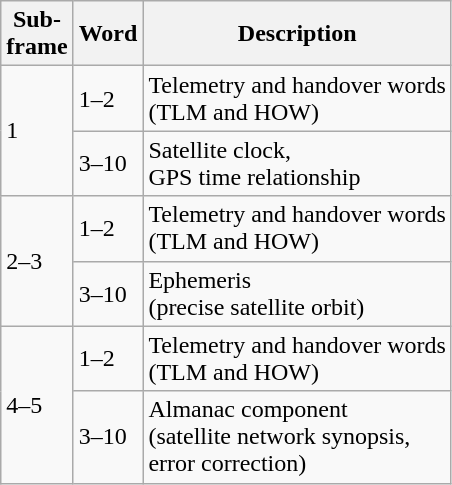<table class="wikitable floatright">
<tr>
<th><abbr>Sub-<br>frame</abbr></th>
<th><abbr>Word</abbr></th>
<th>Description</th>
</tr>
<tr>
<td rowspan=2>1</td>
<td>1–2</td>
<td>Telemetry and handover words<br>(TLM and HOW)</td>
</tr>
<tr>
<td>3–10</td>
<td>Satellite clock,<br>GPS time relationship</td>
</tr>
<tr>
<td rowspan=2>2–3</td>
<td>1–2</td>
<td>Telemetry and handover words<br>(TLM and HOW)</td>
</tr>
<tr>
<td>3–10</td>
<td>Ephemeris<br>(precise satellite orbit)</td>
</tr>
<tr>
<td rowspan=2>4–5</td>
<td>1–2</td>
<td>Telemetry and handover words<br>(TLM and HOW)</td>
</tr>
<tr>
<td>3–10</td>
<td>Almanac component<br>(satellite network synopsis,<br>error correction)</td>
</tr>
</table>
